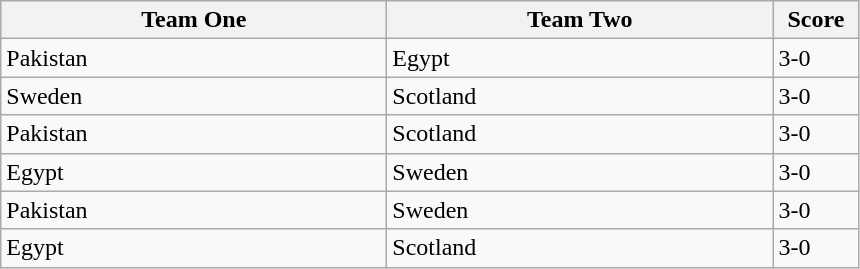<table class="wikitable">
<tr>
<th width=250>Team One</th>
<th width=250>Team Two</th>
<th width=50>Score</th>
</tr>
<tr>
<td> Pakistan</td>
<td> Egypt</td>
<td>3-0</td>
</tr>
<tr>
<td> Sweden</td>
<td> Scotland</td>
<td>3-0</td>
</tr>
<tr>
<td> Pakistan</td>
<td> Scotland</td>
<td>3-0</td>
</tr>
<tr>
<td> Egypt</td>
<td> Sweden</td>
<td>3-0</td>
</tr>
<tr>
<td> Pakistan</td>
<td> Sweden</td>
<td>3-0</td>
</tr>
<tr>
<td> Egypt</td>
<td> Scotland</td>
<td>3-0</td>
</tr>
</table>
